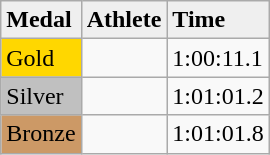<table class="wikitable">
<tr style="background:#efefef;">
<td><strong>Medal</strong></td>
<td><strong>Athlete</strong></td>
<td><strong>Time</strong></td>
</tr>
<tr>
<td style="background:gold;">Gold</td>
<td></td>
<td>1:00:11.1</td>
</tr>
<tr>
<td style="background:silver;">Silver</td>
<td></td>
<td>1:01:01.2</td>
</tr>
<tr>
<td style="background:#c96;">Bronze</td>
<td></td>
<td>1:01:01.8</td>
</tr>
</table>
